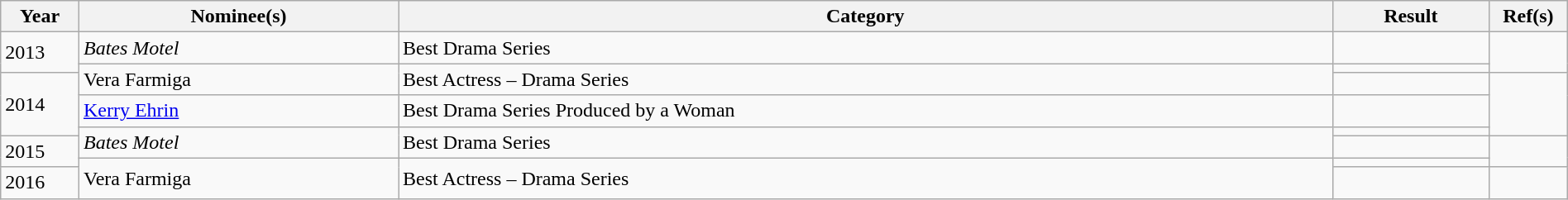<table class="wikitable" width=100%>
<tr>
<th width=5%>Year</th>
<th>Nominee(s)</th>
<th>Category</th>
<th width=10%>Result</th>
<th width=5%>Ref(s)</th>
</tr>
<tr>
<td rowspan=2>2013</td>
<td><em>Bates Motel</em></td>
<td>Best Drama Series</td>
<td></td>
<td rowspan=2></td>
</tr>
<tr>
<td rowspan=2>Vera Farmiga</td>
<td rowspan=2>Best Actress – Drama Series</td>
<td></td>
</tr>
<tr>
<td rowspan=3>2014</td>
<td></td>
<td rowspan=3></td>
</tr>
<tr>
<td><a href='#'>Kerry Ehrin</a></td>
<td>Best Drama Series Produced by a Woman</td>
<td></td>
</tr>
<tr>
<td rowspan=2><em>Bates Motel</em></td>
<td rowspan=2>Best Drama Series</td>
<td></td>
</tr>
<tr>
<td rowspan=2>2015</td>
<td></td>
<td rowspan=2></td>
</tr>
<tr>
<td rowspan=2>Vera Farmiga</td>
<td rowspan=2>Best Actress – Drama Series</td>
<td></td>
</tr>
<tr>
<td>2016</td>
<td></td>
<td></td>
</tr>
</table>
